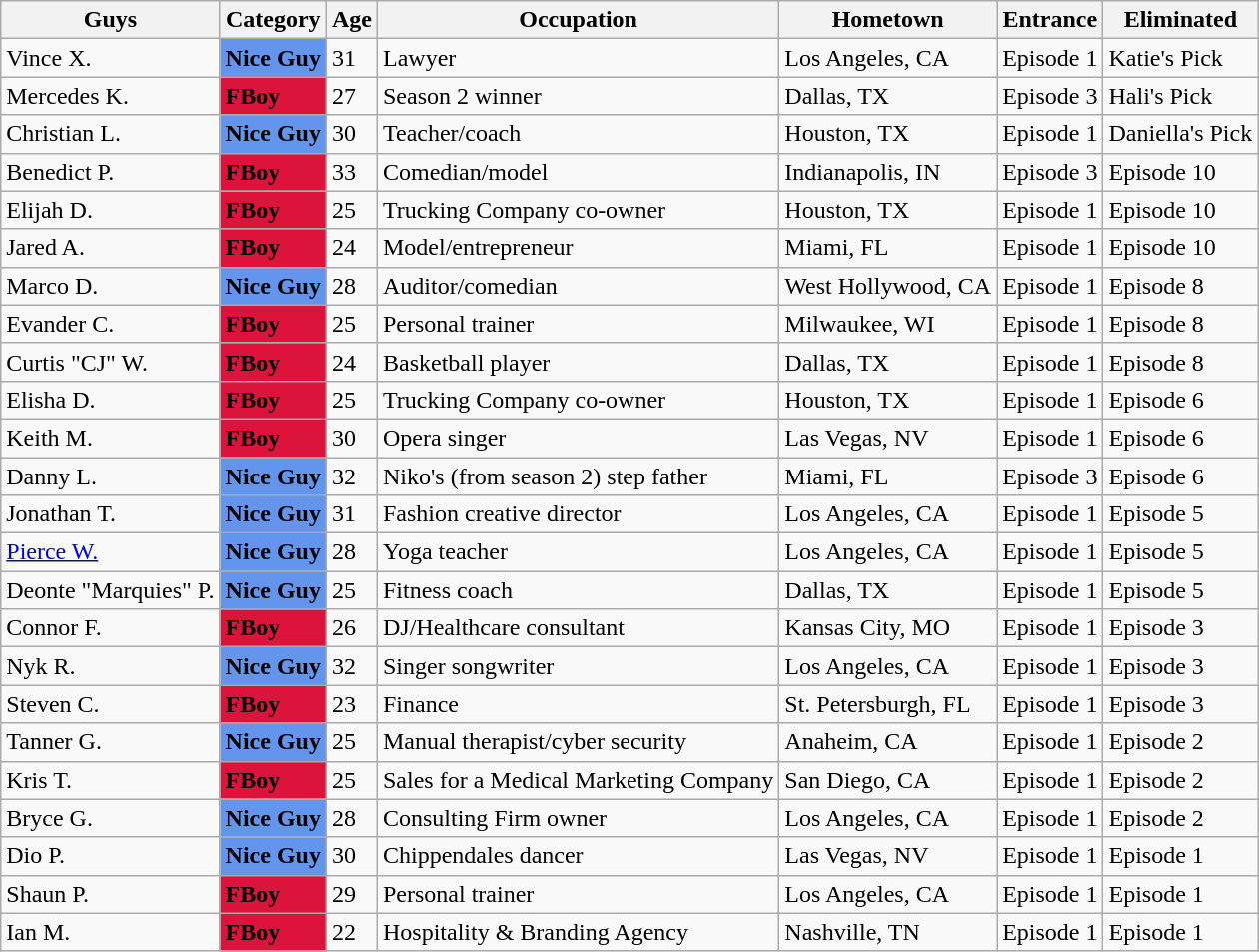<table class="wikitable sortable" style="font-size:100%; white-space:nowrap">
<tr>
<th>Guys</th>
<th>Category</th>
<th>Age</th>
<th>Occupation</th>
<th>Hometown</th>
<th>Entrance</th>
<th>Eliminated</th>
</tr>
<tr>
<td>Vince X.</td>
<td bgcolor="6495ED"><strong>Nice Guy</strong></td>
<td>31</td>
<td>Lawyer</td>
<td>Los Angeles, CA</td>
<td>Episode 1</td>
<td>Katie's Pick</td>
</tr>
<tr>
<td>Mercedes K.</td>
<td bgcolor="crimson"><strong>FBoy</strong></td>
<td>27</td>
<td>Season 2 winner</td>
<td>Dallas, TX</td>
<td>Episode 3</td>
<td>Hali's Pick</td>
</tr>
<tr>
<td>Christian L.</td>
<td bgcolor="6495ED"><strong>Nice Guy</strong></td>
<td>30</td>
<td>Teacher/coach</td>
<td>Houston, TX</td>
<td>Episode 1</td>
<td>Daniella's Pick</td>
</tr>
<tr>
<td>Benedict P.</td>
<td bgcolor="crimson"><strong>FBoy</strong></td>
<td>33</td>
<td>Comedian/model</td>
<td>Indianapolis, IN</td>
<td>Episode 3</td>
<td>Episode 10</td>
</tr>
<tr>
<td>Elijah D.</td>
<td bgcolor="crimson"><strong>FBoy</strong></td>
<td>25</td>
<td>Trucking Company co-owner</td>
<td>Houston, TX</td>
<td>Episode 1</td>
<td>Episode 10</td>
</tr>
<tr>
<td>Jared A.</td>
<td bgcolor="crimson"><strong>FBoy</strong></td>
<td>24</td>
<td>Model/entrepreneur</td>
<td>Miami, FL</td>
<td>Episode 1</td>
<td>Episode 10</td>
</tr>
<tr>
<td>Marco D.</td>
<td bgcolor="6495ED"><strong>Nice Guy</strong></td>
<td>28</td>
<td>Auditor/comedian</td>
<td>West Hollywood, CA</td>
<td>Episode 1</td>
<td>Episode 8</td>
</tr>
<tr>
<td>Evander C.</td>
<td bgcolor="crimson"><strong>FBoy</strong></td>
<td>25</td>
<td>Personal trainer</td>
<td>Milwaukee, WI</td>
<td>Episode 1</td>
<td>Episode 8</td>
</tr>
<tr>
<td>Curtis "CJ" W.</td>
<td bgcolor="crimson"><strong>FBoy</strong></td>
<td>24</td>
<td>Basketball player</td>
<td>Dallas, TX</td>
<td>Episode 1</td>
<td>Episode 8</td>
</tr>
<tr>
<td>Elisha D.</td>
<td bgcolor="crimson"><strong>FBoy</strong></td>
<td>25</td>
<td>Trucking Company co-owner</td>
<td>Houston, TX</td>
<td>Episode 1</td>
<td>Episode 6</td>
</tr>
<tr>
<td>Keith M.</td>
<td bgcolor="crimson"><strong>FBoy</strong></td>
<td>30</td>
<td>Opera singer</td>
<td>Las Vegas, NV</td>
<td>Episode 1</td>
<td>Episode 6</td>
</tr>
<tr>
<td>Danny L.</td>
<td bgcolor="6495ED"><strong>Nice Guy</strong></td>
<td>32</td>
<td>Niko's (from season 2) step father</td>
<td>Miami, FL</td>
<td>Episode 3</td>
<td>Episode 6</td>
</tr>
<tr>
<td>Jonathan T.</td>
<td bgcolor="6495ED"><strong>Nice Guy</strong></td>
<td>31</td>
<td>Fashion creative director</td>
<td>Los Angeles, CA</td>
<td>Episode 1</td>
<td>Episode 5</td>
</tr>
<tr>
<td><a href='#'>Pierce W.</a></td>
<td bgcolor="6495ED"><strong>Nice Guy</strong></td>
<td>28</td>
<td>Yoga teacher</td>
<td>Los Angeles, CA</td>
<td>Episode 1</td>
<td>Episode 5</td>
</tr>
<tr>
<td>Deonte "Marquies" P.</td>
<td bgcolor="6495ED"><strong>Nice Guy</strong></td>
<td>25</td>
<td>Fitness coach</td>
<td>Dallas, TX</td>
<td>Episode 1</td>
<td>Episode 5</td>
</tr>
<tr>
<td>Connor F.</td>
<td bgcolor="crimson"><strong>FBoy</strong></td>
<td>26</td>
<td>DJ/Healthcare consultant</td>
<td>Kansas City, MO</td>
<td>Episode 1</td>
<td>Episode 3</td>
</tr>
<tr>
<td>Nyk R.</td>
<td bgcolor="6495ED"><strong>Nice Guy</strong></td>
<td>32</td>
<td>Singer songwriter</td>
<td>Los Angeles, CA</td>
<td>Episode 1</td>
<td>Episode 3</td>
</tr>
<tr>
<td>Steven C.</td>
<td bgcolor="crimson"><strong>FBoy</strong></td>
<td>23</td>
<td>Finance</td>
<td>St. Petersburgh, FL</td>
<td>Episode 1</td>
<td>Episode 3</td>
</tr>
<tr>
<td>Tanner G.</td>
<td bgcolor="6495ED"><strong>Nice Guy</strong></td>
<td>25</td>
<td>Manual therapist/cyber security</td>
<td>Anaheim, CA</td>
<td>Episode 1</td>
<td>Episode 2</td>
</tr>
<tr>
<td>Kris T.</td>
<td bgcolor="crimson"><strong>FBoy</strong></td>
<td>25</td>
<td>Sales for a Medical Marketing Company</td>
<td>San Diego, CA</td>
<td>Episode 1</td>
<td>Episode 2</td>
</tr>
<tr>
<td>Bryce G.</td>
<td bgcolor="6495ED"><strong>Nice Guy</strong></td>
<td>28</td>
<td>Consulting Firm owner</td>
<td>Los Angeles, CA</td>
<td>Episode 1</td>
<td>Episode 2</td>
</tr>
<tr>
<td>Dio P.</td>
<td bgcolor="6495ED"><strong>Nice Guy</strong></td>
<td>30</td>
<td>Chippendales dancer</td>
<td>Las Vegas, NV</td>
<td>Episode 1</td>
<td>Episode 1</td>
</tr>
<tr>
<td>Shaun P.</td>
<td bgcolor="crimson"><strong>FBoy</strong></td>
<td>29</td>
<td>Personal trainer</td>
<td>Los Angeles, CA</td>
<td>Episode 1</td>
<td>Episode 1</td>
</tr>
<tr>
<td>Ian M.</td>
<td bgcolor="crimson"><strong>FBoy</strong></td>
<td>22</td>
<td>Hospitality & Branding Agency</td>
<td>Nashville, TN</td>
<td>Episode 1</td>
<td>Episode 1</td>
</tr>
</table>
